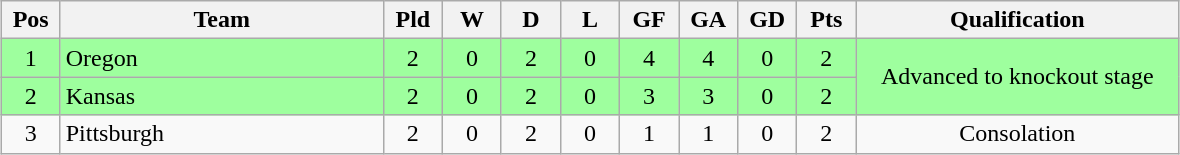<table class="wikitable" style="text-align:center; margin: 1em auto">
<tr>
<th style="width:2em">Pos</th>
<th style="width:13em">Team</th>
<th style="width:2em">Pld</th>
<th style="width:2em">W</th>
<th style="width:2em">D</th>
<th style="width:2em">L</th>
<th style="width:2em">GF</th>
<th style="width:2em">GA</th>
<th style="width:2em">GD</th>
<th style="width:2em">Pts</th>
<th style="width:13em">Qualification</th>
</tr>
<tr bgcolor="#9eff9e">
<td>1</td>
<td style="text-align:left">Oregon</td>
<td>2</td>
<td>0</td>
<td>2</td>
<td>0</td>
<td>4</td>
<td>4</td>
<td>0</td>
<td>2</td>
<td rowspan="2">Advanced to knockout stage</td>
</tr>
<tr bgcolor="#9eff9e">
<td>2</td>
<td style="text-align:left">Kansas</td>
<td>2</td>
<td>0</td>
<td>2</td>
<td>0</td>
<td>3</td>
<td>3</td>
<td>0</td>
<td>2</td>
</tr>
<tr>
<td>3</td>
<td style="text-align:left">Pittsburgh</td>
<td>2</td>
<td>0</td>
<td>2</td>
<td>0</td>
<td>1</td>
<td>1</td>
<td>0</td>
<td>2</td>
<td>Consolation</td>
</tr>
</table>
